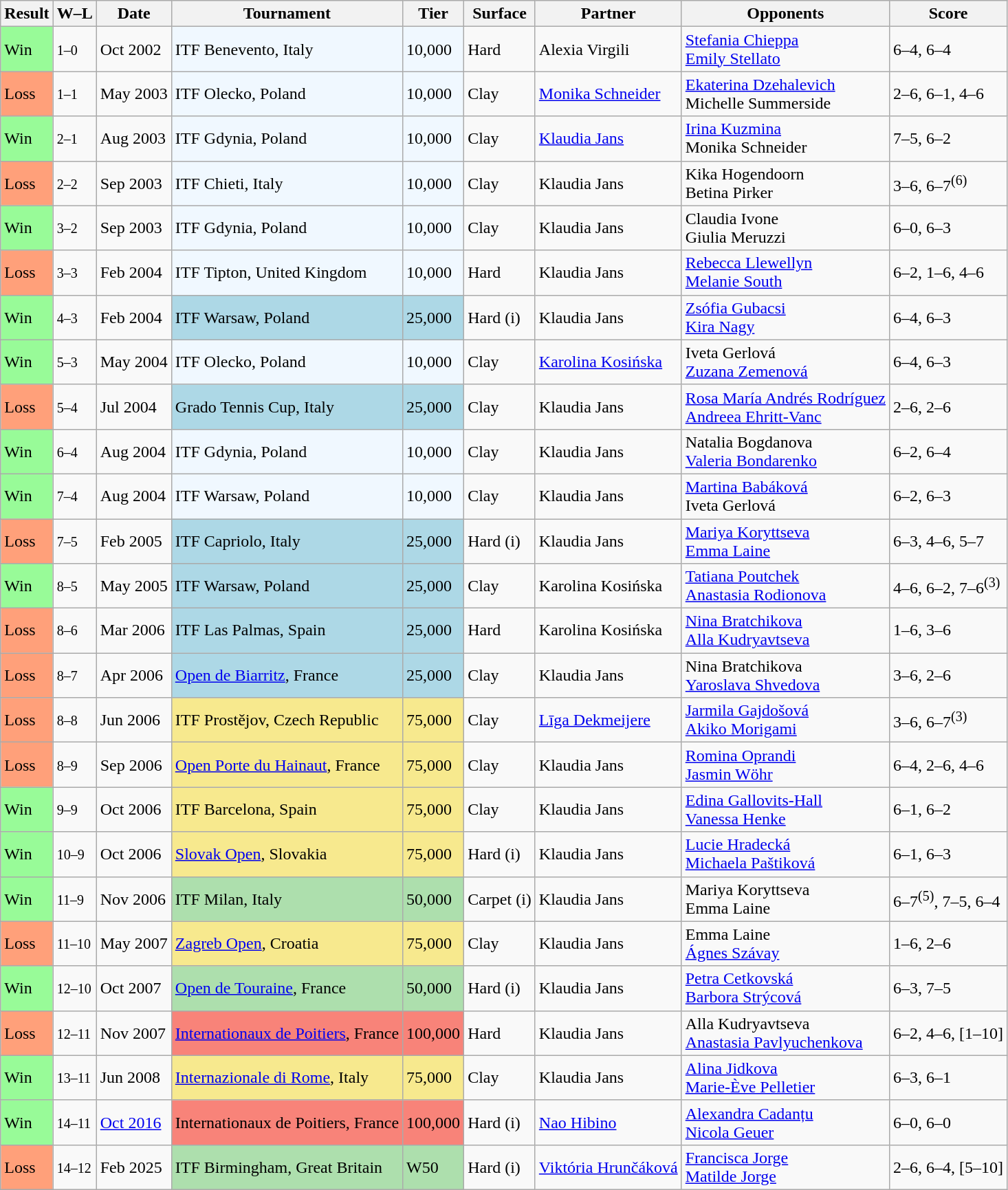<table class="sortable wikitable">
<tr>
<th>Result</th>
<th class="unsortable">W–L</th>
<th>Date</th>
<th>Tournament</th>
<th>Tier</th>
<th>Surface</th>
<th>Partner</th>
<th>Opponents</th>
<th class="unsortable">Score</th>
</tr>
<tr>
<td style="background:#98fb98;">Win</td>
<td><small>1–0</small></td>
<td>Oct 2002</td>
<td bgcolor=f0f8ff>ITF Benevento, Italy</td>
<td bgcolor=f0f8ff>10,000</td>
<td>Hard</td>
<td> Alexia Virgili</td>
<td> <a href='#'>Stefania Chieppa</a> <br>  <a href='#'>Emily Stellato</a></td>
<td>6–4, 6–4</td>
</tr>
<tr>
<td style="background:#ffa07a;">Loss</td>
<td><small>1–1</small></td>
<td>May 2003</td>
<td bgcolor=f0f8ff>ITF Olecko, Poland</td>
<td bgcolor=f0f8ff>10,000</td>
<td>Clay</td>
<td> <a href='#'>Monika Schneider</a></td>
<td> <a href='#'>Ekaterina Dzehalevich</a> <br>  Michelle Summerside</td>
<td>2–6, 6–1, 4–6</td>
</tr>
<tr>
<td style="background:#98fb98;">Win</td>
<td><small>2–1</small></td>
<td>Aug 2003</td>
<td bgcolor=f0f8ff>ITF Gdynia, Poland</td>
<td bgcolor=f0f8ff>10,000</td>
<td>Clay</td>
<td> <a href='#'>Klaudia Jans</a></td>
<td> <a href='#'>Irina Kuzmina</a> <br>  Monika Schneider</td>
<td>7–5, 6–2</td>
</tr>
<tr>
<td style="background:#ffa07a;">Loss</td>
<td><small>2–2</small></td>
<td>Sep 2003</td>
<td bgcolor=f0f8ff>ITF Chieti, Italy</td>
<td bgcolor=f0f8ff>10,000</td>
<td>Clay</td>
<td> Klaudia Jans</td>
<td> Kika Hogendoorn <br>  Betina Pirker</td>
<td>3–6, 6–7<sup>(6)</sup></td>
</tr>
<tr>
<td style="background:#98fb98;">Win</td>
<td><small>3–2</small></td>
<td>Sep 2003</td>
<td bgcolor=f0f8ff>ITF Gdynia, Poland</td>
<td bgcolor=f0f8ff>10,000</td>
<td>Clay</td>
<td> Klaudia Jans</td>
<td> Claudia Ivone <br>  Giulia Meruzzi</td>
<td>6–0, 6–3</td>
</tr>
<tr>
<td style="background:#ffa07a;">Loss</td>
<td><small>3–3</small></td>
<td>Feb 2004</td>
<td bgcolor=f0f8ff>ITF Tipton, United Kingdom</td>
<td bgcolor=f0f8ff>10,000</td>
<td>Hard</td>
<td> Klaudia Jans</td>
<td> <a href='#'>Rebecca Llewellyn</a> <br>  <a href='#'>Melanie South</a></td>
<td>6–2, 1–6, 4–6</td>
</tr>
<tr>
<td style="background:#98fb98;">Win</td>
<td><small>4–3</small></td>
<td>Feb 2004</td>
<td bgcolor=lightblue>ITF Warsaw, Poland</td>
<td bgcolor=lightblue>25,000</td>
<td>Hard (i)</td>
<td> Klaudia Jans</td>
<td> <a href='#'>Zsófia Gubacsi</a> <br>  <a href='#'>Kira Nagy</a></td>
<td>6–4, 6–3</td>
</tr>
<tr>
<td style="background:#98fb98;">Win</td>
<td><small>5–3</small></td>
<td>May 2004</td>
<td bgcolor=f0f8ff>ITF Olecko, Poland</td>
<td bgcolor=f0f8ff>10,000</td>
<td>Clay</td>
<td> <a href='#'>Karolina Kosińska</a></td>
<td> Iveta Gerlová <br>  <a href='#'>Zuzana Zemenová</a></td>
<td>6–4, 6–3</td>
</tr>
<tr>
<td style="background:#ffa07a;">Loss</td>
<td><small>5–4</small></td>
<td>Jul 2004</td>
<td bgcolor=lightblue>Grado Tennis Cup, Italy</td>
<td bgcolor=lightblue>25,000</td>
<td>Clay</td>
<td> Klaudia Jans</td>
<td> <a href='#'>Rosa María Andrés Rodríguez</a> <br>  <a href='#'>Andreea Ehritt-Vanc</a></td>
<td>2–6, 2–6</td>
</tr>
<tr>
<td style="background:#98fb98;">Win</td>
<td><small>6–4</small></td>
<td>Aug 2004</td>
<td bgcolor=f0f8ff>ITF Gdynia, Poland</td>
<td bgcolor=f0f8ff>10,000</td>
<td>Clay</td>
<td> Klaudia Jans</td>
<td> Natalia Bogdanova <br>  <a href='#'>Valeria Bondarenko</a></td>
<td>6–2, 6–4</td>
</tr>
<tr>
<td style="background:#98fb98;">Win</td>
<td><small>7–4</small></td>
<td>Aug 2004</td>
<td bgcolor=f0f8ff>ITF Warsaw, Poland</td>
<td bgcolor=f0f8ff>10,000</td>
<td>Clay</td>
<td> Klaudia Jans</td>
<td> <a href='#'>Martina Babáková</a> <br>  Iveta Gerlová</td>
<td>6–2, 6–3</td>
</tr>
<tr>
<td style="background:#ffa07a;">Loss</td>
<td><small>7–5</small></td>
<td>Feb 2005</td>
<td bgcolor=lightblue>ITF Capriolo, Italy</td>
<td bgcolor=lightblue>25,000</td>
<td>Hard (i)</td>
<td> Klaudia Jans</td>
<td> <a href='#'>Mariya Koryttseva</a> <br>  <a href='#'>Emma Laine</a></td>
<td>6–3, 4–6, 5–7</td>
</tr>
<tr>
<td style="background:#98fb98;">Win</td>
<td><small>8–5</small></td>
<td>May 2005</td>
<td bgcolor=lightblue>ITF Warsaw, Poland</td>
<td bgcolor=lightblue>25,000</td>
<td>Clay</td>
<td> Karolina Kosińska</td>
<td> <a href='#'>Tatiana Poutchek</a> <br>  <a href='#'>Anastasia Rodionova</a></td>
<td>4–6, 6–2, 7–6<sup>(3)</sup></td>
</tr>
<tr>
<td style="background:#ffa07a;">Loss</td>
<td><small>8–6</small></td>
<td>Mar 2006</td>
<td bgcolor=lightblue>ITF Las Palmas, Spain</td>
<td bgcolor=lightblue>25,000</td>
<td>Hard</td>
<td> Karolina Kosińska</td>
<td> <a href='#'>Nina Bratchikova</a> <br>  <a href='#'>Alla Kudryavtseva</a></td>
<td>1–6, 3–6</td>
</tr>
<tr>
<td style="background:#ffa07a;">Loss</td>
<td><small>8–7</small></td>
<td>Apr 2006</td>
<td bgcolor=lightblue><a href='#'>Open de Biarritz</a>, France</td>
<td bgcolor=lightblue>25,000</td>
<td>Clay</td>
<td> Klaudia Jans</td>
<td> Nina Bratchikova <br>  <a href='#'>Yaroslava Shvedova</a></td>
<td>3–6, 2–6</td>
</tr>
<tr>
<td style="background:#ffa07a;">Loss</td>
<td><small>8–8</small></td>
<td>Jun 2006</td>
<td bgcolor=f7e98e>ITF Prostějov, Czech Republic</td>
<td bgcolor=f7e98e>75,000</td>
<td>Clay</td>
<td> <a href='#'>Līga Dekmeijere</a></td>
<td> <a href='#'>Jarmila Gajdošová</a> <br>  <a href='#'>Akiko Morigami</a></td>
<td>3–6, 6–7<sup>(3)</sup></td>
</tr>
<tr>
<td style="background:#ffa07a;">Loss</td>
<td><small>8–9</small></td>
<td>Sep 2006</td>
<td bgcolor=f7e98e><a href='#'>Open Porte du Hainaut</a>, France</td>
<td bgcolor=f7e98e>75,000</td>
<td>Clay</td>
<td> Klaudia Jans</td>
<td> <a href='#'>Romina Oprandi</a> <br>  <a href='#'>Jasmin Wöhr</a></td>
<td>6–4, 2–6, 4–6</td>
</tr>
<tr>
<td style="background:#98fb98;">Win</td>
<td><small>9–9</small></td>
<td>Oct 2006</td>
<td bgcolor=f7e98e>ITF Barcelona, Spain</td>
<td bgcolor=f7e98e>75,000</td>
<td>Clay</td>
<td> Klaudia Jans</td>
<td> <a href='#'>Edina Gallovits-Hall</a> <br>  <a href='#'>Vanessa Henke</a></td>
<td>6–1, 6–2</td>
</tr>
<tr>
<td style="background:#98fb98;">Win</td>
<td><small>10–9</small></td>
<td>Oct 2006</td>
<td bgcolor=f7e98e><a href='#'>Slovak Open</a>, Slovakia</td>
<td bgcolor=f7e98e>75,000</td>
<td>Hard (i)</td>
<td> Klaudia Jans</td>
<td> <a href='#'>Lucie Hradecká</a> <br>  <a href='#'>Michaela Paštiková</a></td>
<td>6–1, 6–3</td>
</tr>
<tr>
<td style="background:#98fb98;">Win</td>
<td><small>11–9</small></td>
<td>Nov 2006</td>
<td bgcolor=addfad>ITF Milan, Italy</td>
<td bgcolor=addfad>50,000</td>
<td>Carpet (i)</td>
<td> Klaudia Jans</td>
<td> Mariya Koryttseva <br>  Emma Laine</td>
<td>6–7<sup>(5)</sup>, 7–5, 6–4</td>
</tr>
<tr>
<td style="background:#ffa07a;">Loss</td>
<td><small>11–10</small></td>
<td>May 2007</td>
<td bgcolor=f7e98e><a href='#'>Zagreb Open</a>, Croatia</td>
<td bgcolor=f7e98e>75,000</td>
<td>Clay</td>
<td> Klaudia Jans</td>
<td> Emma Laine <br>  <a href='#'>Ágnes Szávay</a></td>
<td>1–6, 2–6</td>
</tr>
<tr>
<td style="background:#98fb98;">Win</td>
<td><small>12–10</small></td>
<td>Oct 2007</td>
<td bgcolor=addfad><a href='#'>Open de Touraine</a>, France</td>
<td bgcolor=addfad>50,000</td>
<td>Hard (i)</td>
<td> Klaudia Jans</td>
<td> <a href='#'>Petra Cetkovská</a> <br>  <a href='#'>Barbora Strýcová</a></td>
<td>6–3, 7–5</td>
</tr>
<tr>
<td style="background:#ffa07a;">Loss</td>
<td><small>12–11</small></td>
<td>Nov 2007</td>
<td bgcolor=f88379><a href='#'>Internationaux de Poitiers</a>, France</td>
<td bgcolor=f88379>100,000</td>
<td>Hard</td>
<td> Klaudia Jans</td>
<td> Alla Kudryavtseva <br>  <a href='#'>Anastasia Pavlyuchenkova</a></td>
<td>6–2, 4–6, [1–10]</td>
</tr>
<tr>
<td style="background:#98fb98;">Win</td>
<td><small>13–11</small></td>
<td>Jun 2008</td>
<td bgcolor=f7e98e><a href='#'>Internazionale di Rome</a>, Italy</td>
<td bgcolor=f7e98e>75,000</td>
<td>Clay</td>
<td> Klaudia Jans</td>
<td> <a href='#'>Alina Jidkova</a> <br>  <a href='#'>Marie-Ève Pelletier</a></td>
<td>6–3, 6–1</td>
</tr>
<tr>
<td style="background:#98fb98;">Win</td>
<td><small>14–11</small></td>
<td><a href='#'>Oct 2016</a></td>
<td bgcolor=f88379>Internationaux de Poitiers, France</td>
<td bgcolor=f88379>100,000</td>
<td>Hard (i)</td>
<td> <a href='#'>Nao Hibino</a></td>
<td> <a href='#'>Alexandra Cadanțu</a> <br>  <a href='#'>Nicola Geuer</a></td>
<td>6–0, 6–0</td>
</tr>
<tr>
<td style="background:#ffa07a;">Loss</td>
<td><small>14–12</small></td>
<td>Feb 2025</td>
<td bgcolor=addfad>ITF Birmingham, Great Britain</td>
<td bgcolor=addfad>W50</td>
<td>Hard (i)</td>
<td> <a href='#'>Viktória Hrunčáková</a></td>
<td> <a href='#'>Francisca Jorge</a> <br>  <a href='#'>Matilde Jorge</a></td>
<td>2–6, 6–4, [5–10]</td>
</tr>
</table>
